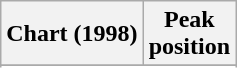<table class="wikitable sortable plainrowheaders" style="text-align:center">
<tr>
<th scope="col">Chart (1998)</th>
<th scope="col">Peak<br>position</th>
</tr>
<tr>
</tr>
<tr>
</tr>
</table>
